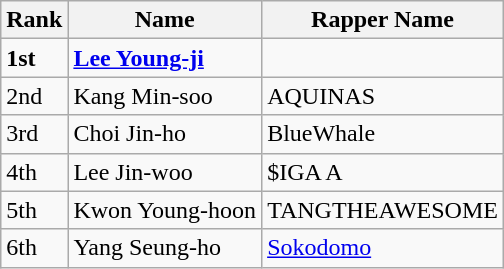<table class="wikitable">
<tr>
<th>Rank</th>
<th>Name</th>
<th>Rapper Name</th>
</tr>
<tr>
<td><strong>1st</strong></td>
<td><strong><a href='#'>Lee Young-ji</a></strong></td>
<td></td>
</tr>
<tr>
<td>2nd</td>
<td>Kang Min-soo</td>
<td>AQUINAS</td>
</tr>
<tr>
<td>3rd</td>
<td>Choi Jin-ho</td>
<td>BlueWhale</td>
</tr>
<tr>
<td>4th</td>
<td>Lee Jin-woo</td>
<td>$IGA A</td>
</tr>
<tr>
<td>5th</td>
<td>Kwon Young-hoon</td>
<td>TANGTHEAWESOME</td>
</tr>
<tr>
<td>6th</td>
<td>Yang Seung-ho</td>
<td><a href='#'>Sokodomo</a></td>
</tr>
</table>
